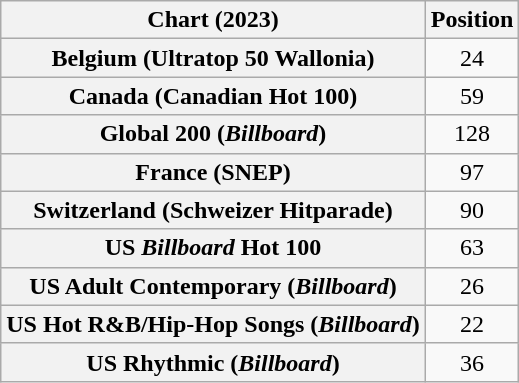<table class="wikitable sortable plainrowheaders" style="text-align:center">
<tr>
<th scope="col">Chart (2023)</th>
<th scope="col">Position</th>
</tr>
<tr>
<th scope="row">Belgium (Ultratop 50 Wallonia)</th>
<td>24</td>
</tr>
<tr>
<th scope="row">Canada (Canadian Hot 100)</th>
<td>59</td>
</tr>
<tr>
<th scope="row">Global 200 (<em>Billboard</em>)</th>
<td>128</td>
</tr>
<tr>
<th scope="row">France (SNEP)</th>
<td>97</td>
</tr>
<tr>
<th scope="row">Switzerland (Schweizer Hitparade)</th>
<td>90</td>
</tr>
<tr>
<th scope="row">US <em>Billboard</em> Hot 100</th>
<td>63</td>
</tr>
<tr>
<th scope="row">US Adult Contemporary (<em>Billboard</em>)</th>
<td>26</td>
</tr>
<tr>
<th scope="row">US Hot R&B/Hip-Hop Songs (<em>Billboard</em>)</th>
<td>22</td>
</tr>
<tr>
<th scope="row">US Rhythmic (<em>Billboard</em>)</th>
<td>36</td>
</tr>
</table>
